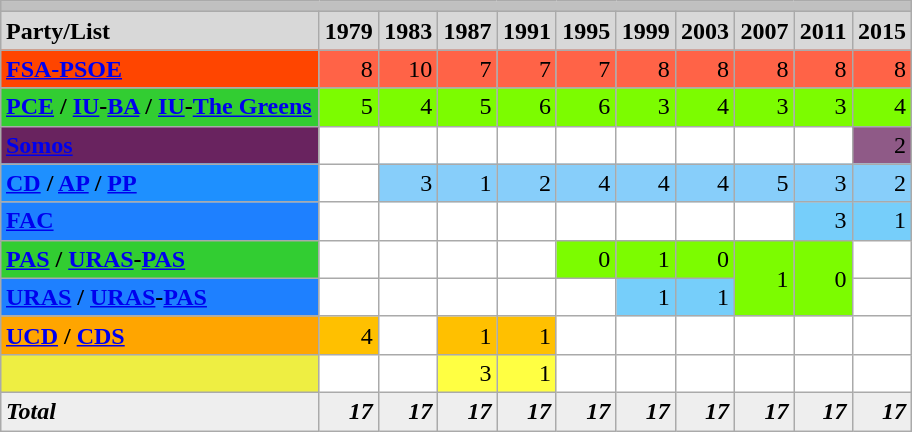<table class="wikitable" style="margin:0 auto">
<tr>
<td colspan="11" width="600px" bgcolor="#C0C0C0"></td>
</tr>
<tr bgcolor="#D8D8D8">
<td><strong>Party/List</strong></td>
<td align="right"><strong>1979</strong></td>
<td align="right"><strong>1983</strong></td>
<td align="right"><strong>1987</strong></td>
<td align="right"><strong>1991</strong></td>
<td align="right"><strong>1995</strong></td>
<td align="right"><strong>1999</strong></td>
<td align="right"><strong>2003</strong></td>
<td align="right"><strong>2007</strong></td>
<td align="right"><strong>2011</strong></td>
<td align="right"><strong>2015</strong></td>
</tr>
<tr>
<td bgcolor="#FF4500"><strong><a href='#'>FSA-PSOE</a></strong></td>
<td bgcolor="#FF6347" align="right">8</td>
<td bgcolor="#FF6347" align="right">10</td>
<td bgcolor="#FF6347" align="right">7</td>
<td bgcolor="#FF6347" align="right">7</td>
<td bgcolor="#FF6347" align="right">7</td>
<td bgcolor="#FF6347" align="right">8</td>
<td bgcolor="#FF6347" align="right">8</td>
<td bgcolor="#FF6347" align="right">8</td>
<td bgcolor="#FF6347" align="right">8</td>
<td bgcolor="#FF6347" align="right">8</td>
</tr>
<tr>
<td bgcolor="#32CD32"><strong><a href='#'>PCE</a> / <a href='#'>IU</a>-<a href='#'>BA</a> / <a href='#'>IU</a>-<a href='#'>The Greens</a></strong></td>
<td bgcolor="#7CFC00" align="right">5</td>
<td bgcolor="#7CFC00" align="right">4</td>
<td bgcolor="#7CFC00" align="right">5</td>
<td bgcolor="#7CFC00" align="right">6</td>
<td bgcolor="#7CFC00" align="right">6</td>
<td bgcolor="#7CFC00" align="right">3</td>
<td bgcolor="#7CFC00" align="right">4</td>
<td bgcolor="#7CFC00" align="right">3</td>
<td bgcolor="#7CFC00" align="right">3</td>
<td bgcolor="#7CFC00" align="right">4</td>
</tr>
<tr>
<td bgcolor="#69235F"><strong><span><a href='#'>Somos</a></span></strong></td>
<td bgcolor="#FFFFFF" align="right"></td>
<td bgcolor="#FFFFFF" align="right"></td>
<td bgcolor="#FFFFFF" align="right"></td>
<td bgcolor="#FFFFFF" align="right"></td>
<td bgcolor="#FFFFFF" align="right"></td>
<td bgcolor="#FFFFFF" align="right"></td>
<td bgcolor="#FFFFFF" align="right"></td>
<td bgcolor="#FFFFFF" align="right"></td>
<td bgcolor="#FFFFFF" align="right"></td>
<td bgcolor="#8F5A87" align="right">2</td>
</tr>
<tr>
<td bgcolor="#1E90FF"><strong><a href='#'>CD</a> / <a href='#'>AP</a> / <a href='#'>PP</a></strong></td>
<td bgcolor="#FFFFFF" align="right"></td>
<td bgcolor="#87CEFA" align="right">3</td>
<td bgcolor="#87CEFA" align="right">1</td>
<td bgcolor="#87CEFA" align="right">2</td>
<td bgcolor="#87CEFA" align="right">4</td>
<td bgcolor="#87CEFA" align="right">4</td>
<td bgcolor="#87CEFA" align="right">4</td>
<td bgcolor="#87CEFA" align="right">5</td>
<td bgcolor="#87CEFA" align="right">3</td>
<td bgcolor="#87CEFA" align="right">2</td>
</tr>
<tr>
<td bgcolor="#1E80FF"><strong><a href='#'>FAC</a></strong></td>
<td bgcolor="#FFFFFF" align="right"></td>
<td bgcolor="#FFFFFF" align="right"></td>
<td bgcolor="#FFFFFF" align="right"></td>
<td bgcolor="#FFFFFF" align="right"></td>
<td bgcolor="#FFFFFF" align="right"></td>
<td bgcolor="#FFFFFF" align="right"></td>
<td bgcolor="#FFFFFF" align="right"></td>
<td bgcolor="#FFFFFF" align="right"></td>
<td bgcolor="#76CEFA" align="right">3</td>
<td bgcolor="#76CEFA" align="right">1</td>
</tr>
<tr>
<td bgcolor="#32CD32"><strong><a href='#'>PAS</a> / <a href='#'>URAS</a>-<a href='#'>PAS</a></strong></td>
<td bgcolor="#FFFFFF" align="right"></td>
<td bgcolor="#FFFFFF" align="right"></td>
<td bgcolor="#FFFFFF" align="right"></td>
<td bgcolor="#FFFFFF" align="right"></td>
<td bgcolor="#7CFC00" align="right">0</td>
<td bgcolor="#7CFC00" align="right">1</td>
<td bgcolor="#7CFC00" align="right">0</td>
<td bgcolor="#7CFC00" align="right" rowspan="2">1</td>
<td bgcolor="#7CFC00" align="right" rowspan="2">0</td>
<td bgcolor="#FFFFFF" align="right"></td>
</tr>
<tr>
<td bgcolor="#1E80FF"><strong><a href='#'>URAS</a> / <a href='#'>URAS</a>-<a href='#'>PAS</a></strong></td>
<td bgcolor="#FFFFFF" align="right"></td>
<td bgcolor="#FFFFFF" align="right"></td>
<td bgcolor="#FFFFFF" align="right"></td>
<td bgcolor="#FFFFFF" align="right"></td>
<td bgcolor="#FFFFFF" align="right"></td>
<td bgcolor="#76CEFA" align="right">1</td>
<td bgcolor="#76CEFA" align="right">1<br>
</td>
<td bgcolor="#FFFFFF" align="right"></td>
</tr>
<tr>
<td bgcolor="#FFA500"><strong><a href='#'>UCD</a> / <a href='#'>CDS</a></strong></td>
<td bgcolor="#FFC000" align="right">4</td>
<td bgcolor="#FFFFFF" align="right"></td>
<td bgcolor="#FFC000" align="right">1</td>
<td bgcolor="#FFC000" align="right">1</td>
<td bgcolor="#FFFFFF" align="right"></td>
<td bgcolor="#FFFFFF" align="right"></td>
<td bgcolor="#FFFFFF" align="right"></td>
<td bgcolor="#FFFFFF" align="right"></td>
<td bgcolor="#FFFFFF" align="right"></td>
<td bgcolor="#FFFFFF" align="right"></td>
</tr>
<tr>
<td bgcolor="#EEEE42"><strong></strong></td>
<td bgcolor="#FFFFFF" align="right"></td>
<td bgcolor="#FFFFFF" align="right"></td>
<td bgcolor="#FFFF42" align="right">3</td>
<td bgcolor="#FFFF42" align="right">1</td>
<td bgcolor="#FFFFFF" align="right"></td>
<td bgcolor="#FFFFFF" align="right"></td>
<td bgcolor="#FFFFFF" align="right"></td>
<td bgcolor="#FFFFFF" align="right"></td>
<td bgcolor="#FFFFFF" align="right"></td>
<td bgcolor="#FFFFFF" align="right"></td>
</tr>
<tr bgcolor="#EEEEEE">
<td><strong><em>Total</em></strong></td>
<td align="right"><strong><em>17</em></strong></td>
<td align="right"><strong><em>17</em></strong></td>
<td align="right"><strong><em>17</em></strong></td>
<td align="right"><strong><em>17</em></strong></td>
<td align="right"><strong><em>17</em></strong></td>
<td align="right"><strong><em>17</em></strong></td>
<td align="right"><strong><em>17</em></strong></td>
<td align="right"><strong><em>17</em></strong></td>
<td align="right"><strong><em>17</em></strong></td>
<td align="right"><strong><em>17</em></strong></td>
</tr>
</table>
